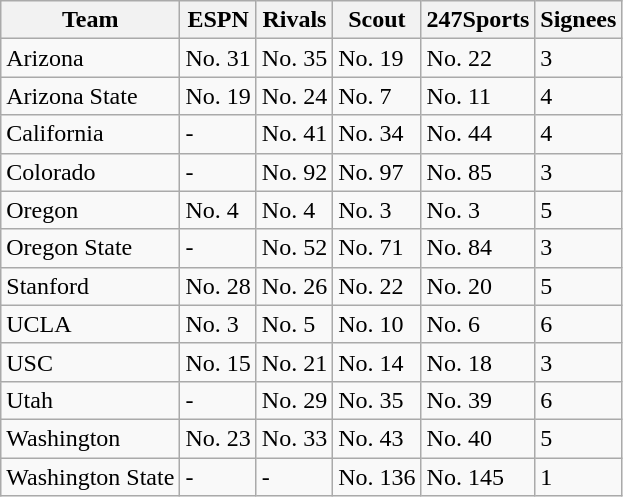<table class="wikitable">
<tr>
<th>Team</th>
<th>ESPN</th>
<th>Rivals</th>
<th>Scout</th>
<th>247Sports</th>
<th>Signees</th>
</tr>
<tr>
<td>Arizona</td>
<td>No. 31</td>
<td>No. 35</td>
<td>No. 19</td>
<td>No. 22</td>
<td>3</td>
</tr>
<tr>
<td>Arizona State</td>
<td>No. 19</td>
<td>No. 24</td>
<td>No. 7</td>
<td>No. 11</td>
<td>4</td>
</tr>
<tr>
<td>California</td>
<td>-</td>
<td>No. 41</td>
<td>No. 34</td>
<td>No. 44</td>
<td>4</td>
</tr>
<tr>
<td>Colorado</td>
<td>-</td>
<td>No. 92</td>
<td>No. 97</td>
<td>No. 85</td>
<td>3</td>
</tr>
<tr>
<td>Oregon</td>
<td>No. 4</td>
<td>No. 4</td>
<td>No. 3</td>
<td>No. 3</td>
<td>5</td>
</tr>
<tr>
<td>Oregon State</td>
<td>-</td>
<td>No. 52</td>
<td>No. 71</td>
<td>No. 84</td>
<td>3</td>
</tr>
<tr>
<td>Stanford</td>
<td>No. 28</td>
<td>No. 26</td>
<td>No. 22</td>
<td>No. 20</td>
<td>5</td>
</tr>
<tr>
<td>UCLA</td>
<td>No. 3</td>
<td>No. 5</td>
<td>No. 10</td>
<td>No. 6</td>
<td>6</td>
</tr>
<tr>
<td>USC</td>
<td>No. 15</td>
<td>No. 21</td>
<td>No. 14</td>
<td>No. 18</td>
<td>3</td>
</tr>
<tr>
<td>Utah</td>
<td>-</td>
<td>No. 29</td>
<td>No. 35</td>
<td>No. 39</td>
<td>6</td>
</tr>
<tr>
<td>Washington</td>
<td>No. 23</td>
<td>No. 33</td>
<td>No. 43</td>
<td>No. 40</td>
<td>5</td>
</tr>
<tr>
<td>Washington State</td>
<td>-</td>
<td>-</td>
<td>No. 136</td>
<td>No. 145</td>
<td>1</td>
</tr>
</table>
